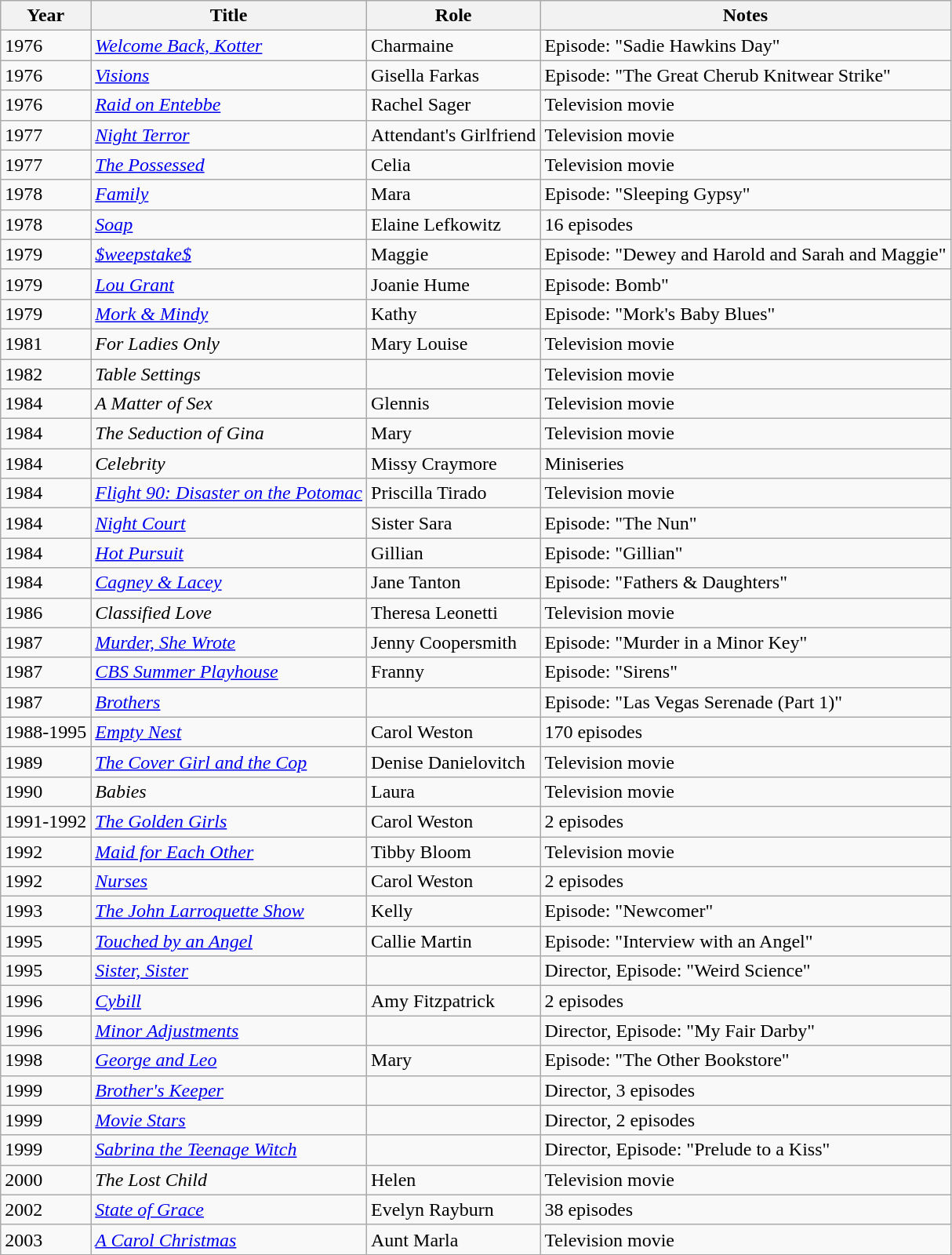<table class="wikitable sortable">
<tr>
<th>Year</th>
<th>Title</th>
<th>Role</th>
<th class="unsortable">Notes</th>
</tr>
<tr>
<td>1976</td>
<td><em><a href='#'>Welcome Back, Kotter</a></em></td>
<td>Charmaine</td>
<td>Episode: "Sadie Hawkins Day"</td>
</tr>
<tr>
<td>1976</td>
<td><em><a href='#'>Visions</a></em></td>
<td>Gisella Farkas</td>
<td>Episode: "The Great Cherub Knitwear Strike"</td>
</tr>
<tr>
<td>1976</td>
<td><em><a href='#'>Raid on Entebbe</a></em></td>
<td>Rachel Sager</td>
<td>Television movie</td>
</tr>
<tr>
<td>1977</td>
<td><em><a href='#'>Night Terror</a></em></td>
<td>Attendant's Girlfriend</td>
<td>Television movie</td>
</tr>
<tr>
<td>1977</td>
<td><em><a href='#'>The Possessed</a></em></td>
<td>Celia</td>
<td>Television movie</td>
</tr>
<tr>
<td>1978</td>
<td><em><a href='#'>Family</a></em></td>
<td>Mara</td>
<td>Episode: "Sleeping Gypsy"</td>
</tr>
<tr>
<td>1978</td>
<td><em><a href='#'>Soap</a></em></td>
<td>Elaine Lefkowitz</td>
<td>16 episodes</td>
</tr>
<tr>
<td>1979</td>
<td><em><a href='#'>$weepstake$</a></em></td>
<td>Maggie</td>
<td>Episode: "Dewey and Harold and Sarah and Maggie"</td>
</tr>
<tr>
<td>1979</td>
<td><em><a href='#'>Lou Grant</a></em></td>
<td>Joanie Hume</td>
<td>Episode: Bomb"</td>
</tr>
<tr>
<td>1979</td>
<td><em><a href='#'>Mork & Mindy</a></em></td>
<td>Kathy</td>
<td>Episode: "Mork's Baby Blues"</td>
</tr>
<tr>
<td>1981</td>
<td><em>For Ladies Only</em></td>
<td>Mary Louise</td>
<td>Television movie</td>
</tr>
<tr>
<td>1982</td>
<td><em>Table Settings</em></td>
<td></td>
<td>Television movie</td>
</tr>
<tr>
<td>1984</td>
<td><em>A Matter of Sex</em></td>
<td>Glennis</td>
<td>Television movie</td>
</tr>
<tr>
<td>1984</td>
<td><em>The Seduction of Gina</em></td>
<td>Mary</td>
<td>Television movie</td>
</tr>
<tr>
<td>1984</td>
<td><em>Celebrity</em></td>
<td>Missy Craymore</td>
<td>Miniseries</td>
</tr>
<tr>
<td>1984</td>
<td><em><a href='#'>Flight 90: Disaster on the Potomac</a></em></td>
<td>Priscilla Tirado</td>
<td>Television movie</td>
</tr>
<tr>
<td>1984</td>
<td><em><a href='#'>Night Court</a></em></td>
<td>Sister Sara</td>
<td>Episode: "The Nun"</td>
</tr>
<tr>
<td>1984</td>
<td><em><a href='#'>Hot Pursuit</a></em></td>
<td>Gillian</td>
<td>Episode: "Gillian"</td>
</tr>
<tr>
<td>1984</td>
<td><em><a href='#'>Cagney & Lacey</a></em></td>
<td>Jane Tanton</td>
<td>Episode: "Fathers & Daughters"</td>
</tr>
<tr>
<td>1986</td>
<td><em>Classified Love</em></td>
<td>Theresa Leonetti</td>
<td>Television movie</td>
</tr>
<tr>
<td>1987</td>
<td><em><a href='#'>Murder, She Wrote</a></em></td>
<td>Jenny Coopersmith</td>
<td>Episode: "Murder in a Minor Key"</td>
</tr>
<tr>
<td>1987</td>
<td><em><a href='#'>CBS Summer Playhouse</a></em></td>
<td>Franny</td>
<td>Episode: "Sirens"</td>
</tr>
<tr>
<td>1987</td>
<td><em><a href='#'>Brothers</a></em></td>
<td></td>
<td>Episode: "Las Vegas Serenade (Part 1)"</td>
</tr>
<tr>
<td>1988-1995</td>
<td><em><a href='#'>Empty Nest</a></em></td>
<td>Carol Weston</td>
<td>170 episodes</td>
</tr>
<tr>
<td>1989</td>
<td><em><a href='#'>The Cover Girl and the Cop</a></em></td>
<td>Denise Danielovitch</td>
<td>Television movie</td>
</tr>
<tr>
<td>1990</td>
<td><em>Babies</em></td>
<td>Laura</td>
<td>Television movie</td>
</tr>
<tr>
<td>1991-1992</td>
<td><em><a href='#'>The Golden Girls</a></em></td>
<td>Carol Weston</td>
<td>2 episodes</td>
</tr>
<tr>
<td>1992</td>
<td><em><a href='#'>Maid for Each Other</a></em></td>
<td>Tibby Bloom</td>
<td>Television movie</td>
</tr>
<tr>
<td>1992</td>
<td><em><a href='#'>Nurses</a></em></td>
<td>Carol Weston</td>
<td>2 episodes</td>
</tr>
<tr>
<td>1993</td>
<td><em><a href='#'>The John Larroquette Show</a></em></td>
<td>Kelly</td>
<td>Episode: "Newcomer"</td>
</tr>
<tr>
<td>1995</td>
<td><em><a href='#'>Touched by an Angel</a></em></td>
<td>Callie Martin</td>
<td>Episode: "Interview with an Angel"</td>
</tr>
<tr>
<td>1995</td>
<td><em><a href='#'>Sister, Sister</a></em></td>
<td></td>
<td>Director, Episode: "Weird Science"</td>
</tr>
<tr>
<td>1996</td>
<td><em><a href='#'>Cybill</a></em></td>
<td>Amy Fitzpatrick</td>
<td>2 episodes</td>
</tr>
<tr>
<td>1996</td>
<td><em><a href='#'>Minor Adjustments</a></em></td>
<td></td>
<td>Director, Episode: "My Fair Darby"</td>
</tr>
<tr>
<td>1998</td>
<td><em><a href='#'>George and Leo</a></em></td>
<td>Mary</td>
<td>Episode: "The Other Bookstore"</td>
</tr>
<tr>
<td>1999</td>
<td><em><a href='#'>Brother's Keeper</a></em></td>
<td></td>
<td>Director, 3 episodes</td>
</tr>
<tr>
<td>1999</td>
<td><em><a href='#'>Movie Stars</a></em></td>
<td></td>
<td>Director, 2 episodes</td>
</tr>
<tr>
<td>1999</td>
<td><em><a href='#'>Sabrina the Teenage Witch</a></em></td>
<td></td>
<td>Director, Episode: "Prelude to a Kiss"</td>
</tr>
<tr>
<td>2000</td>
<td><em>The Lost Child</em></td>
<td>Helen</td>
<td>Television movie</td>
</tr>
<tr>
<td>2002</td>
<td><em><a href='#'>State of Grace</a></em></td>
<td>Evelyn Rayburn</td>
<td>38 episodes</td>
</tr>
<tr>
<td>2003</td>
<td><em><a href='#'>A Carol Christmas</a></em></td>
<td>Aunt Marla</td>
<td>Television movie</td>
</tr>
<tr>
</tr>
</table>
